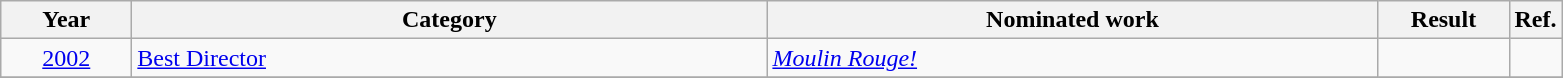<table class=wikitable>
<tr>
<th scope="col" style="width:5em;">Year</th>
<th scope="col" style="width:26em;">Category</th>
<th scope="col" style="width:25em;">Nominated work</th>
<th scope="col" style="width:5em;">Result</th>
<th>Ref.</th>
</tr>
<tr>
<td style="text-align:center;"><a href='#'>2002</a></td>
<td><a href='#'>Best Director</a></td>
<td><em><a href='#'>Moulin Rouge!</a></em></td>
<td></td>
<td></td>
</tr>
<tr>
</tr>
</table>
